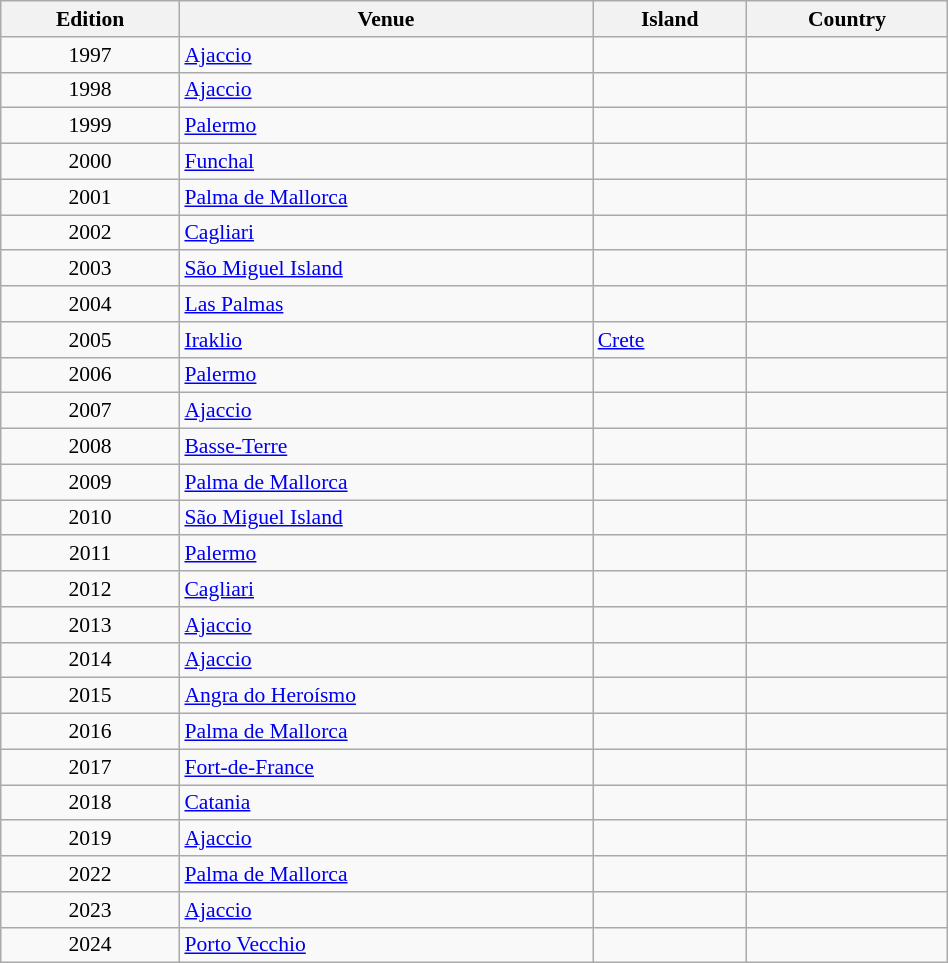<table class="wikitable sortable" style="width:50%; font-size:90%; text-align:left;">
<tr>
<th>Edition</th>
<th>Venue</th>
<th>Island</th>
<th>Country</th>
</tr>
<tr>
<td align=center>1997</td>
<td><a href='#'>Ajaccio</a></td>
<td></td>
<td></td>
</tr>
<tr>
<td align=center>1998</td>
<td><a href='#'>Ajaccio</a></td>
<td></td>
<td></td>
</tr>
<tr>
<td align=center>1999</td>
<td><a href='#'>Palermo</a></td>
<td></td>
<td></td>
</tr>
<tr>
<td align=center>2000</td>
<td><a href='#'>Funchal</a></td>
<td></td>
<td></td>
</tr>
<tr>
<td align=center>2001</td>
<td><a href='#'>Palma de Mallorca</a></td>
<td></td>
<td></td>
</tr>
<tr>
<td align=center>2002</td>
<td><a href='#'>Cagliari</a></td>
<td></td>
<td></td>
</tr>
<tr>
<td align=center>2003</td>
<td><a href='#'>São Miguel Island</a></td>
<td></td>
<td></td>
</tr>
<tr>
<td align=center>2004</td>
<td><a href='#'>Las Palmas</a></td>
<td></td>
<td></td>
</tr>
<tr>
<td align=center>2005</td>
<td><a href='#'>Iraklio</a></td>
<td><a href='#'>Crete</a></td>
<td></td>
</tr>
<tr>
<td align=center>2006</td>
<td><a href='#'>Palermo</a></td>
<td></td>
<td></td>
</tr>
<tr>
<td align=center>2007</td>
<td><a href='#'>Ajaccio</a></td>
<td></td>
<td></td>
</tr>
<tr>
<td align=center>2008</td>
<td><a href='#'>Basse-Terre</a></td>
<td></td>
<td></td>
</tr>
<tr>
<td align=center>2009</td>
<td><a href='#'>Palma de Mallorca</a></td>
<td></td>
<td></td>
</tr>
<tr>
<td align=center>2010</td>
<td><a href='#'>São Miguel Island</a></td>
<td></td>
<td></td>
</tr>
<tr>
<td align=center>2011</td>
<td><a href='#'>Palermo</a></td>
<td></td>
<td></td>
</tr>
<tr>
<td align=center>2012</td>
<td><a href='#'>Cagliari</a></td>
<td></td>
<td></td>
</tr>
<tr>
<td align=center>2013</td>
<td><a href='#'>Ajaccio</a></td>
<td></td>
<td></td>
</tr>
<tr>
<td align=center>2014</td>
<td><a href='#'>Ajaccio</a></td>
<td></td>
<td></td>
</tr>
<tr>
<td align=center>2015</td>
<td><a href='#'>Angra do Heroísmo</a></td>
<td></td>
<td></td>
</tr>
<tr>
<td align=center>2016</td>
<td><a href='#'>Palma de Mallorca</a></td>
<td></td>
<td></td>
</tr>
<tr>
<td align=center>2017</td>
<td><a href='#'>Fort-de-France</a></td>
<td></td>
<td></td>
</tr>
<tr>
<td align=center>2018</td>
<td><a href='#'>Catania</a></td>
<td></td>
<td></td>
</tr>
<tr>
<td align=center>2019</td>
<td><a href='#'>Ajaccio</a></td>
<td></td>
<td></td>
</tr>
<tr>
<td align=center>2022</td>
<td><a href='#'>Palma de Mallorca</a></td>
<td></td>
<td></td>
</tr>
<tr>
<td align=center>2023</td>
<td><a href='#'>Ajaccio</a></td>
<td></td>
<td></td>
</tr>
<tr>
<td align=center>2024</td>
<td><a href='#'>Porto Vecchio</a></td>
<td></td>
<td></td>
</tr>
</table>
